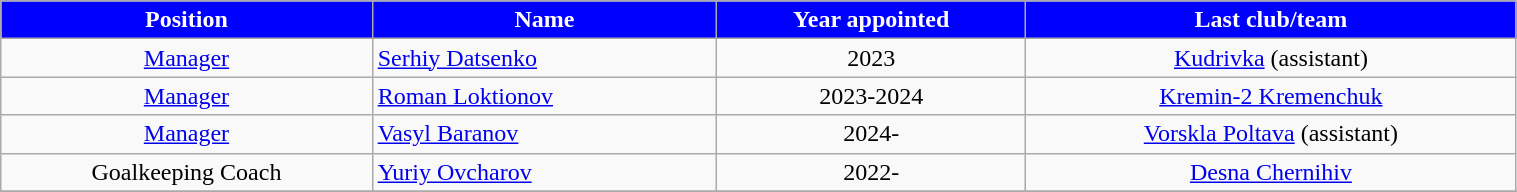<table class="wikitable" style="text-align:center;width:80%;">
<tr>
<th style=background:blue;color:white>Position</th>
<th style=background:blue;color:white>Name</th>
<th style=background:blue;color:white>Year appointed</th>
<th style=background:blue;color:white>Last club/team</th>
</tr>
<tr>
<td><a href='#'>Manager</a></td>
<td align=left> <a href='#'>Serhiy Datsenko</a></td>
<td>2023</td>
<td><a href='#'>Kudrivka</a> (assistant)</td>
</tr>
<tr>
<td><a href='#'>Manager</a></td>
<td align=left> <a href='#'>Roman Loktionov</a></td>
<td>2023-2024</td>
<td><a href='#'>Kremin-2 Kremenchuk</a></td>
</tr>
<tr>
<td><a href='#'>Manager</a></td>
<td align=left> <a href='#'>Vasyl Baranov</a></td>
<td>2024-</td>
<td><a href='#'>Vorskla Poltava</a> (assistant)</td>
</tr>
<tr>
<td>Goalkeeping Coach</td>
<td align=left> <a href='#'>Yuriy Ovcharov</a></td>
<td>2022-</td>
<td><a href='#'>Desna Chernihiv</a></td>
</tr>
<tr>
</tr>
</table>
